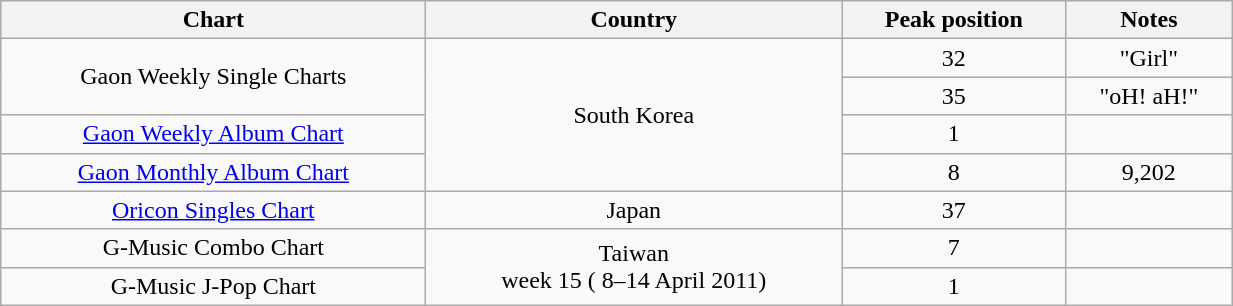<table class="wikitable" style="text-align:center; width:65%">
<tr>
<th>Chart</th>
<th>Country</th>
<th>Peak position</th>
<th>Notes</th>
</tr>
<tr>
<td rowspan=2>Gaon Weekly Single Charts</td>
<td rowspan=4>South Korea</td>
<td>32</td>
<td>"Girl"</td>
</tr>
<tr>
<td>35</td>
<td>"oH! aH!"</td>
</tr>
<tr>
<td><a href='#'>Gaon Weekly Album Chart</a></td>
<td>1</td>
<td></td>
</tr>
<tr>
<td><a href='#'>Gaon Monthly Album Chart</a></td>
<td>8</td>
<td>9,202</td>
</tr>
<tr>
<td><a href='#'>Oricon Singles Chart</a></td>
<td>Japan</td>
<td>37</td>
<td></td>
</tr>
<tr>
<td>G-Music Combo Chart</td>
<td rowspan=2>Taiwan<br>week 15 ( 8–14 April 2011)</td>
<td>7</td>
<td></td>
</tr>
<tr>
<td>G-Music J-Pop Chart</td>
<td>1</td>
<td></td>
</tr>
</table>
